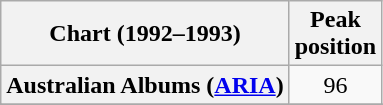<table class="wikitable sortable plainrowheaders">
<tr>
<th scope="col">Chart (1992–1993)</th>
<th scope="col">Peak<br>position</th>
</tr>
<tr>
<th scope="row">Australian Albums (<a href='#'>ARIA</a>)</th>
<td align="center">96</td>
</tr>
<tr>
</tr>
<tr>
</tr>
<tr>
</tr>
</table>
